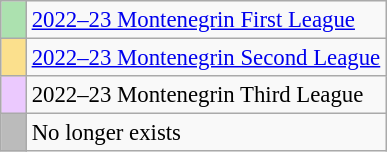<table class="wikitable mw-collapsible" style="text-align:left; font-size:95%;">
<tr>
<td style="width:10px; background:#ace1af;"></td>
<td><a href='#'>2022–23 Montenegrin First League</a></td>
</tr>
<tr>
<td style="width:10px; background:#fbe08d;"></td>
<td><a href='#'>2022–23 Montenegrin Second League</a></td>
</tr>
<tr>
<td style="width:10px; background:#ebc9fe;"></td>
<td>2022–23 Montenegrin Third League</td>
</tr>
<tr>
<td style="width:10px; background:#bbb;"></td>
<td>No longer exists</td>
</tr>
</table>
